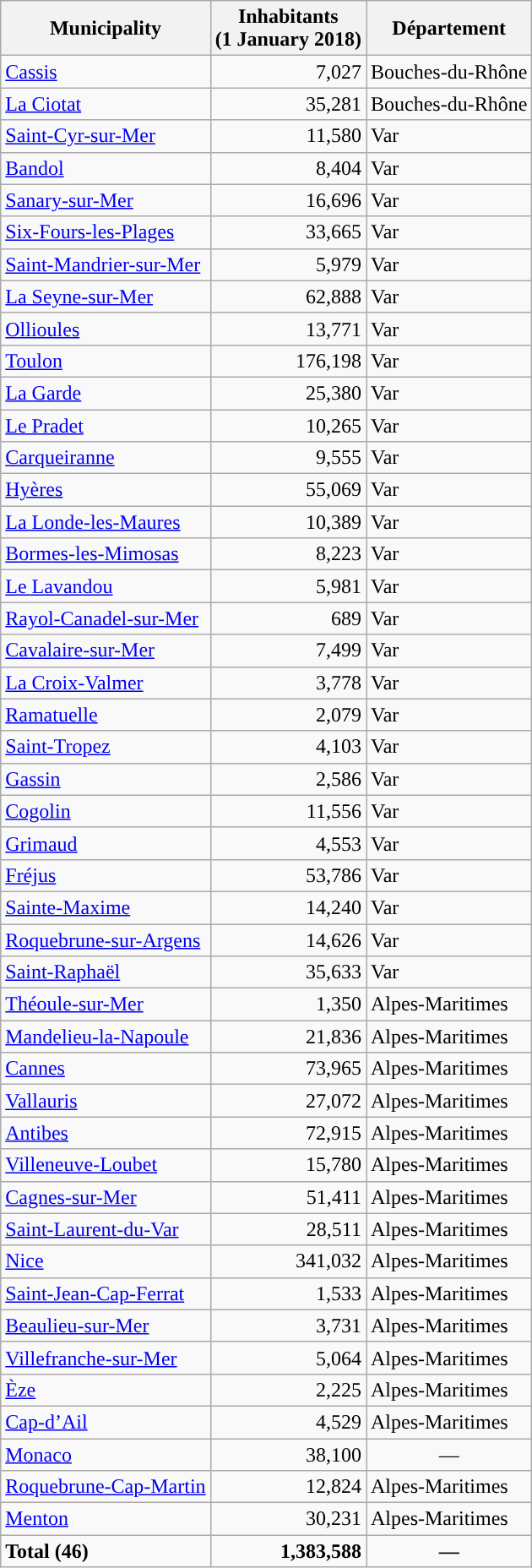<table class="wikitable sortable alternance">
<tr>
<th>Municipality</th>
<th>Inhabitants<br>(1 January 2018)</th>
<th>Département</th>
</tr>
<tr>
<td><a href='#'>Cassis</a></td>
<td style="text-align:right">7,027</td>
<td>Bouches-du-Rhône</td>
</tr>
<tr>
<td><a href='#'>La Ciotat</a></td>
<td style="text-align:right">35,281</td>
<td>Bouches-du-Rhône</td>
</tr>
<tr>
<td><a href='#'>Saint-Cyr-sur-Mer</a></td>
<td style="text-align:right">11,580</td>
<td>Var</td>
</tr>
<tr>
<td><a href='#'>Bandol</a></td>
<td style="text-align:right">8,404</td>
<td>Var</td>
</tr>
<tr>
<td><a href='#'>Sanary-sur-Mer</a></td>
<td style="text-align:right">16,696</td>
<td>Var</td>
</tr>
<tr>
<td><a href='#'>Six-Fours-les-Plages</a></td>
<td style="text-align:right">33,665</td>
<td>Var</td>
</tr>
<tr>
<td><a href='#'>Saint-Mandrier-sur-Mer</a></td>
<td style="text-align:right">5,979</td>
<td>Var</td>
</tr>
<tr>
<td><a href='#'>La Seyne-sur-Mer</a></td>
<td style="text-align:right">62,888</td>
<td>Var</td>
</tr>
<tr>
<td><a href='#'>Ollioules</a></td>
<td style="text-align:right">13,771</td>
<td>Var</td>
</tr>
<tr>
<td><a href='#'>Toulon</a></td>
<td style="text-align:right">176,198</td>
<td>Var</td>
</tr>
<tr>
<td><a href='#'>La Garde</a></td>
<td style="text-align:right">25,380</td>
<td>Var</td>
</tr>
<tr>
<td><a href='#'>Le Pradet</a></td>
<td style="text-align:right">10,265</td>
<td>Var</td>
</tr>
<tr>
<td><a href='#'>Carqueiranne</a></td>
<td style="text-align:right">9,555</td>
<td>Var</td>
</tr>
<tr>
<td><a href='#'>Hyères</a></td>
<td style="text-align:right">55,069</td>
<td>Var</td>
</tr>
<tr>
<td><a href='#'>La Londe-les-Maures</a></td>
<td style="text-align:right">10,389</td>
<td>Var</td>
</tr>
<tr>
<td><a href='#'>Bormes-les-Mimosas</a></td>
<td style="text-align:right">8,223</td>
<td>Var</td>
</tr>
<tr>
<td><a href='#'>Le Lavandou</a></td>
<td style="text-align:right">5,981</td>
<td>Var</td>
</tr>
<tr>
<td><a href='#'>Rayol-Canadel-sur-Mer</a></td>
<td style="text-align:right">689</td>
<td>Var</td>
</tr>
<tr>
<td><a href='#'>Cavalaire-sur-Mer</a></td>
<td style="text-align:right">7,499</td>
<td>Var</td>
</tr>
<tr>
<td><a href='#'>La Croix-Valmer</a></td>
<td style="text-align:right">3,778</td>
<td>Var</td>
</tr>
<tr>
<td><a href='#'>Ramatuelle</a></td>
<td style="text-align:right">2,079</td>
<td>Var</td>
</tr>
<tr>
<td><a href='#'>Saint-Tropez</a></td>
<td style="text-align:right">4,103</td>
<td>Var</td>
</tr>
<tr>
<td><a href='#'>Gassin</a></td>
<td style="text-align:right">2,586</td>
<td>Var</td>
</tr>
<tr>
<td><a href='#'>Cogolin</a></td>
<td style="text-align:right">11,556</td>
<td>Var</td>
</tr>
<tr>
<td><a href='#'>Grimaud</a></td>
<td style="text-align:right">4,553</td>
<td>Var</td>
</tr>
<tr>
<td><a href='#'>Fréjus</a></td>
<td style="text-align:right">53,786</td>
<td>Var</td>
</tr>
<tr>
<td><a href='#'>Sainte-Maxime</a></td>
<td style="text-align:right">14,240</td>
<td>Var</td>
</tr>
<tr>
<td><a href='#'>Roquebrune-sur-Argens</a></td>
<td style="text-align:right">14,626</td>
<td>Var</td>
</tr>
<tr>
<td><a href='#'>Saint-Raphaël</a></td>
<td style="text-align:right">35,633</td>
<td>Var</td>
</tr>
<tr>
<td><a href='#'>Théoule-sur-Mer</a></td>
<td style="text-align:right">1,350</td>
<td>Alpes-Maritimes</td>
</tr>
<tr>
<td><a href='#'>Mandelieu-la-Napoule</a></td>
<td style="text-align:right">21,836</td>
<td>Alpes-Maritimes</td>
</tr>
<tr>
<td><a href='#'>Cannes</a></td>
<td style="text-align:right">73,965</td>
<td>Alpes-Maritimes</td>
</tr>
<tr>
<td><a href='#'>Vallauris</a></td>
<td style="text-align:right">27,072</td>
<td>Alpes-Maritimes</td>
</tr>
<tr>
<td><a href='#'>Antibes</a></td>
<td style="text-align:right">72,915</td>
<td>Alpes-Maritimes</td>
</tr>
<tr>
<td><a href='#'>Villeneuve-Loubet</a></td>
<td style="text-align:right">15,780</td>
<td>Alpes-Maritimes</td>
</tr>
<tr>
<td><a href='#'>Cagnes-sur-Mer</a></td>
<td style="text-align:right">51,411</td>
<td>Alpes-Maritimes</td>
</tr>
<tr>
<td><a href='#'>Saint-Laurent-du-Var</a></td>
<td style="text-align:right">28,511</td>
<td>Alpes-Maritimes</td>
</tr>
<tr>
<td><a href='#'>Nice</a></td>
<td style="text-align:right">341,032</td>
<td>Alpes-Maritimes</td>
</tr>
<tr>
<td><a href='#'>Saint-Jean-Cap-Ferrat</a></td>
<td style="text-align:right">1,533</td>
<td>Alpes-Maritimes</td>
</tr>
<tr>
<td><a href='#'>Beaulieu-sur-Mer</a></td>
<td style="text-align:right">3,731</td>
<td>Alpes-Maritimes</td>
</tr>
<tr>
<td><a href='#'>Villefranche-sur-Mer</a></td>
<td style="text-align:right">5,064</td>
<td>Alpes-Maritimes</td>
</tr>
<tr>
<td><a href='#'>Èze</a></td>
<td style="text-align:right">2,225</td>
<td>Alpes-Maritimes</td>
</tr>
<tr>
<td><a href='#'>Cap-d’Ail</a></td>
<td style="text-align:right">4,529</td>
<td>Alpes-Maritimes</td>
</tr>
<tr>
<td><a href='#'>Monaco</a></td>
<td style="text-align:right">38,100</td>
<td style="text-align:center">—</td>
</tr>
<tr>
<td><a href='#'>Roquebrune-Cap-Martin</a></td>
<td style="text-align:right">12,824</td>
<td>Alpes-Maritimes</td>
</tr>
<tr>
<td><a href='#'>Menton</a></td>
<td style="text-align:right">30,231</td>
<td>Alpes-Maritimes</td>
</tr>
<tr class="sortbottom">
<td><strong>Total (46)</strong></td>
<td style="text-align:right"><strong>1,383,588</strong></td>
<td style="text-align:center"><strong>—</strong></td>
</tr>
</table>
